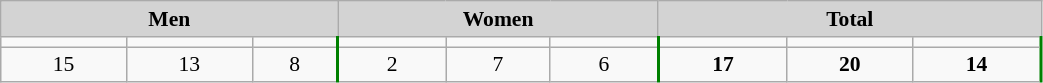<table class="wikitable" width=55% style="font-size:90%; text-align:center;">
<tr>
<th colspan=3 style="background-color:lightgrey" style="border-right: 2px solid green;">Men</th>
<th colspan=3 style="background-color:lightgrey" style="border-right: 2px solid green;">Women</th>
<th colspan=3 style="background-color:lightgrey" style="border-right: 2px solid green;">Total</th>
</tr>
<tr>
<td></td>
<td></td>
<td style="border-right: 2px solid green;"></td>
<td></td>
<td></td>
<td style="border-right: 2px solid green;"></td>
<td></td>
<td></td>
<td style="border-right: 2px solid green;"></td>
</tr>
<tr>
<td>15</td>
<td>13</td>
<td style="border-right: 2px solid green;">8</td>
<td>2</td>
<td>7</td>
<td style="border-right: 2px solid green;">6</td>
<td><strong>17</strong></td>
<td><strong>20</strong></td>
<td style="border-right: 2px solid green;"><strong>14</strong></td>
</tr>
</table>
